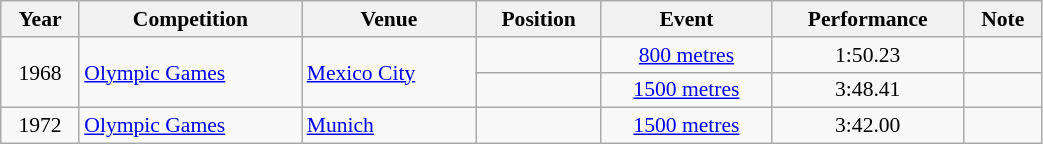<table class="wikitable" width=55% style="font-size:90%; text-align:center;">
<tr>
<th>Year</th>
<th>Competition</th>
<th>Venue</th>
<th>Position</th>
<th>Event</th>
<th>Performance</th>
<th>Note</th>
</tr>
<tr>
<td rowspan=2>1968</td>
<td rowspan=2 align=left><a href='#'>Olympic Games</a></td>
<td rowspan=2 align=left> <a href='#'>Mexico City</a></td>
<td></td>
<td><a href='#'>800 metres</a></td>
<td>1:50.23</td>
<td></td>
</tr>
<tr>
<td></td>
<td><a href='#'>1500 metres</a></td>
<td>3:48.41</td>
<td></td>
</tr>
<tr>
<td rowspan=1>1972</td>
<td rowspan=1 align=left><a href='#'>Olympic Games</a></td>
<td rowspan=1 align=left> <a href='#'>Munich</a></td>
<td></td>
<td><a href='#'>1500 metres</a></td>
<td>3:42.00</td>
<td></td>
</tr>
</table>
